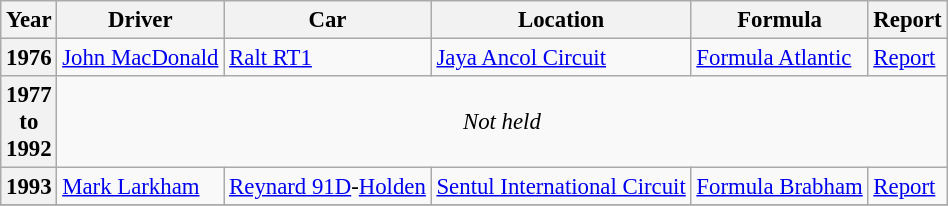<table class="wikitable" style="font-size: 95%;">
<tr>
<th>Year</th>
<th>Driver</th>
<th>Car</th>
<th>Location</th>
<th>Formula</th>
<th>Report</th>
</tr>
<tr>
<th>1976</th>
<td> <a href='#'>John MacDonald</a></td>
<td><a href='#'>Ralt RT1</a></td>
<td><a href='#'>Jaya Ancol Circuit</a></td>
<td><a href='#'>Formula Atlantic</a></td>
<td><a href='#'>Report</a></td>
</tr>
<tr>
<th>1977<br>to<br>1992</th>
<td COLSPAN=5 align=center><em>Not held</em></td>
</tr>
<tr>
<th>1993</th>
<td> <a href='#'>Mark Larkham</a></td>
<td><a href='#'>Reynard 91D</a>-<a href='#'>Holden</a></td>
<td><a href='#'>Sentul International Circuit</a></td>
<td><a href='#'>Formula Brabham</a></td>
<td><a href='#'>Report</a></td>
</tr>
<tr style="background:#DDDDDD;">
</tr>
</table>
